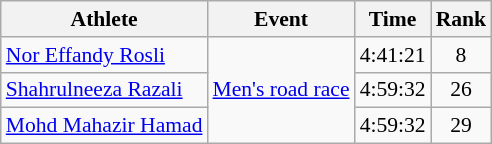<table class="wikitable" style="font-size:90%">
<tr>
<th>Athlete</th>
<th>Event</th>
<th>Time</th>
<th>Rank</th>
</tr>
<tr align=center>
<td align=left><a href='#'>Nor Effandy Rosli</a></td>
<td align=left rowspan=3><a href='#'>Men's road race</a></td>
<td>4:41:21</td>
<td>8</td>
</tr>
<tr align=center>
<td align=left><a href='#'>Shahrulneeza Razali</a></td>
<td>4:59:32</td>
<td>26</td>
</tr>
<tr align=center>
<td align=left><a href='#'>Mohd Mahazir Hamad</a></td>
<td>4:59:32</td>
<td>29</td>
</tr>
</table>
